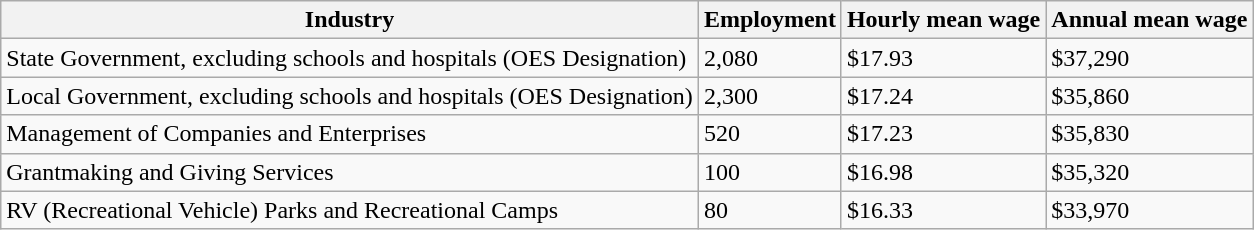<table class="sortable wikitable">
<tr>
<th>Industry</th>
<th>Employment</th>
<th>Hourly mean wage</th>
<th>Annual mean wage</th>
</tr>
<tr>
<td>State Government, excluding schools and hospitals (OES Designation)</td>
<td>2,080</td>
<td>$17.93</td>
<td>$37,290</td>
</tr>
<tr>
<td>Local Government, excluding schools and hospitals (OES Designation)</td>
<td>2,300</td>
<td>$17.24</td>
<td>$35,860</td>
</tr>
<tr>
<td>Management of Companies and Enterprises</td>
<td>520</td>
<td>$17.23</td>
<td>$35,830</td>
</tr>
<tr>
<td>Grantmaking and Giving Services</td>
<td>100</td>
<td>$16.98</td>
<td>$35,320</td>
</tr>
<tr>
<td>RV (Recreational Vehicle) Parks and Recreational Camps</td>
<td>80</td>
<td>$16.33</td>
<td>$33,970</td>
</tr>
</table>
